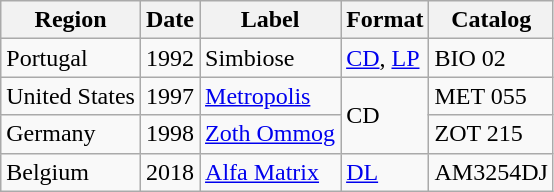<table class="wikitable">
<tr>
<th>Region</th>
<th>Date</th>
<th>Label</th>
<th>Format</th>
<th>Catalog</th>
</tr>
<tr>
<td>Portugal</td>
<td>1992</td>
<td>Simbiose</td>
<td><a href='#'>CD</a>, <a href='#'>LP</a></td>
<td>BIO 02</td>
</tr>
<tr>
<td>United States</td>
<td>1997</td>
<td><a href='#'>Metropolis</a></td>
<td rowspan="2">CD</td>
<td>MET 055</td>
</tr>
<tr>
<td>Germany</td>
<td>1998</td>
<td><a href='#'>Zoth Ommog</a></td>
<td>ZOT 215</td>
</tr>
<tr>
<td>Belgium</td>
<td>2018</td>
<td><a href='#'>Alfa Matrix</a></td>
<td><a href='#'>DL</a></td>
<td>AM3254DJ</td>
</tr>
</table>
